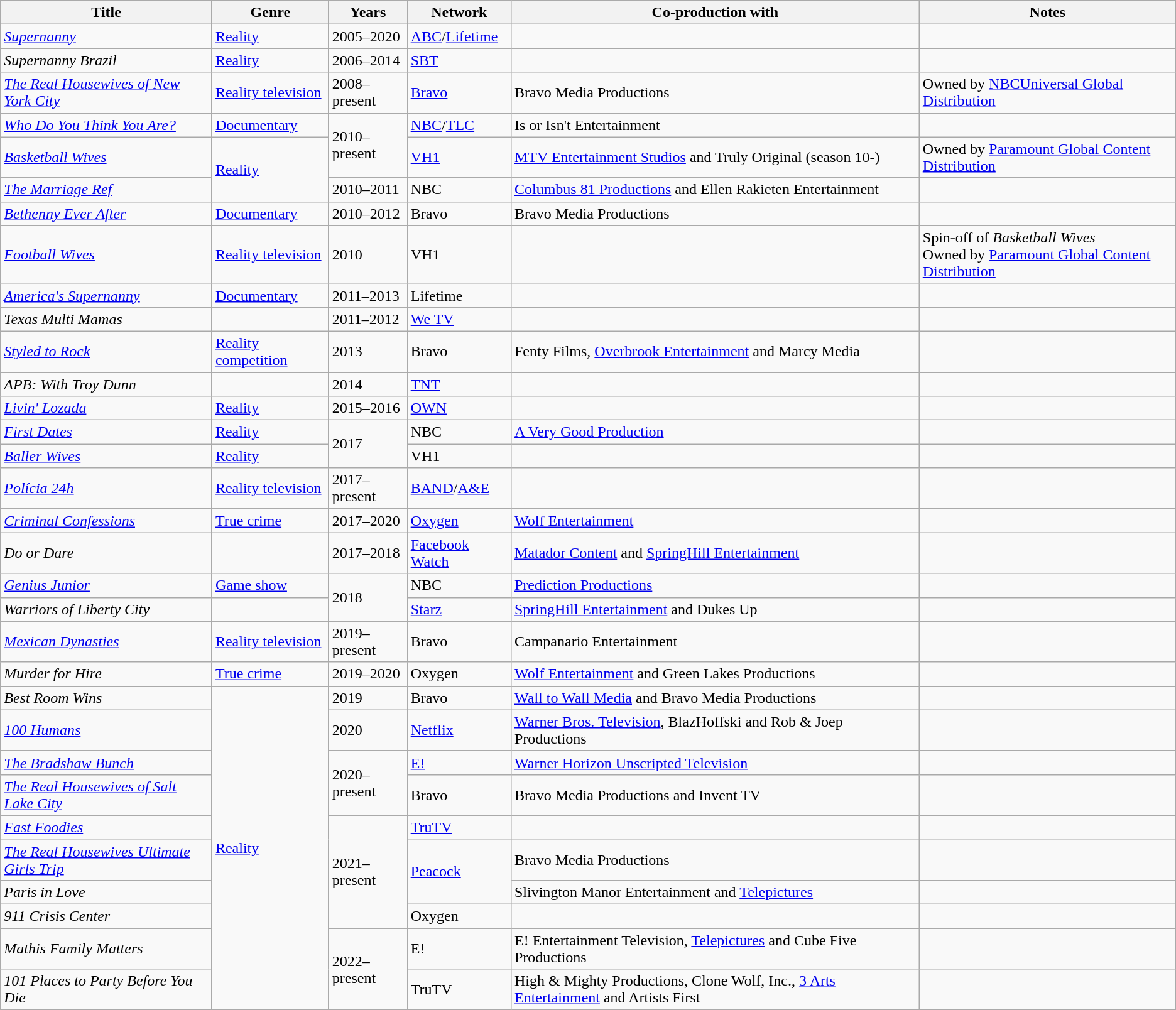<table class="wikitable sortable">
<tr>
<th>Title</th>
<th>Genre</th>
<th>Years</th>
<th>Network</th>
<th>Co-production with</th>
<th>Notes</th>
</tr>
<tr>
<td><em><a href='#'>Supernanny</a></em></td>
<td><a href='#'>Reality</a></td>
<td>2005–2020</td>
<td><a href='#'>ABC</a>/<a href='#'>Lifetime</a></td>
<td></td>
<td></td>
</tr>
<tr>
<td><em>Supernanny Brazil</em></td>
<td><a href='#'>Reality</a></td>
<td>2006–2014</td>
<td><a href='#'>SBT</a></td>
<td></td>
<td></td>
</tr>
<tr>
<td><em><a href='#'>The Real Housewives of New York City</a></em></td>
<td><a href='#'>Reality television</a></td>
<td>2008–present</td>
<td><a href='#'>Bravo</a></td>
<td>Bravo Media Productions</td>
<td>Owned by <a href='#'>NBCUniversal Global Distribution</a></td>
</tr>
<tr>
<td><em><a href='#'>Who Do You Think You Are?</a></em></td>
<td><a href='#'>Documentary</a></td>
<td rowspan="2">2010–present</td>
<td><a href='#'>NBC</a>/<a href='#'>TLC</a></td>
<td>Is or Isn't Entertainment</td>
<td></td>
</tr>
<tr>
<td><em><a href='#'>Basketball Wives</a></em></td>
<td rowspan="2"><a href='#'>Reality</a></td>
<td><a href='#'>VH1</a></td>
<td><a href='#'>MTV Entertainment Studios</a> and Truly Original (season 10-)</td>
<td>Owned by <a href='#'>Paramount Global Content Distribution</a></td>
</tr>
<tr>
<td><em><a href='#'>The Marriage Ref</a></em></td>
<td>2010–2011</td>
<td>NBC</td>
<td><a href='#'>Columbus 81 Productions</a> and Ellen Rakieten Entertainment</td>
<td></td>
</tr>
<tr>
<td><em><a href='#'>Bethenny Ever After</a></em></td>
<td><a href='#'>Documentary</a></td>
<td>2010–2012</td>
<td>Bravo</td>
<td>Bravo Media Productions</td>
<td></td>
</tr>
<tr>
<td><em><a href='#'>Football Wives</a></em></td>
<td><a href='#'>Reality television</a></td>
<td>2010</td>
<td>VH1</td>
<td></td>
<td>Spin-off of <em>Basketball Wives</em><br>Owned by <a href='#'>Paramount Global Content Distribution</a></td>
</tr>
<tr>
<td><em><a href='#'>America's Supernanny</a></em></td>
<td><a href='#'>Documentary</a></td>
<td>2011–2013</td>
<td>Lifetime</td>
<td></td>
<td></td>
</tr>
<tr>
<td><em>Texas Multi Mamas</em></td>
<td></td>
<td>2011–2012</td>
<td><a href='#'>We TV</a></td>
<td></td>
<td></td>
</tr>
<tr>
<td><em><a href='#'>Styled to Rock</a></em></td>
<td><a href='#'>Reality competition</a></td>
<td>2013</td>
<td>Bravo</td>
<td>Fenty Films, <a href='#'>Overbrook Entertainment</a> and Marcy Media</td>
<td></td>
</tr>
<tr>
<td><em>APB: With Troy Dunn</em></td>
<td></td>
<td>2014</td>
<td><a href='#'>TNT</a></td>
<td></td>
<td></td>
</tr>
<tr>
<td><em><a href='#'>Livin' Lozada</a></em></td>
<td><a href='#'>Reality</a></td>
<td>2015–2016</td>
<td><a href='#'>OWN</a></td>
<td></td>
<td></td>
</tr>
<tr>
<td><em><a href='#'>First Dates</a></em></td>
<td><a href='#'>Reality</a></td>
<td rowspan="2">2017</td>
<td>NBC</td>
<td><a href='#'>A Very Good Production</a></td>
<td></td>
</tr>
<tr>
<td><em><a href='#'>Baller Wives</a> </em></td>
<td><a href='#'>Reality</a></td>
<td>VH1</td>
<td></td>
<td></td>
</tr>
<tr>
<td><em><a href='#'>Polícia 24h</a></em></td>
<td><a href='#'>Reality television</a></td>
<td>2017–present</td>
<td><a href='#'>BAND</a>/<a href='#'>A&E</a></td>
<td></td>
<td></td>
</tr>
<tr>
<td><em><a href='#'>Criminal Confessions</a></em></td>
<td><a href='#'>True crime</a></td>
<td>2017–2020</td>
<td><a href='#'>Oxygen</a></td>
<td><a href='#'>Wolf Entertainment</a></td>
<td></td>
</tr>
<tr>
<td><em>Do or Dare</em></td>
<td></td>
<td>2017–2018</td>
<td><a href='#'>Facebook Watch</a></td>
<td><a href='#'>Matador Content</a> and <a href='#'>SpringHill Entertainment</a></td>
<td></td>
</tr>
<tr>
<td><em><a href='#'>Genius Junior</a></em></td>
<td><a href='#'>Game show</a></td>
<td rowspan="2">2018</td>
<td>NBC</td>
<td><a href='#'>Prediction Productions</a></td>
<td></td>
</tr>
<tr>
<td><em>Warriors of Liberty City</em></td>
<td></td>
<td><a href='#'>Starz</a></td>
<td><a href='#'>SpringHill Entertainment</a> and Dukes Up</td>
<td></td>
</tr>
<tr>
<td><em><a href='#'>Mexican Dynasties</a></em></td>
<td><a href='#'>Reality television</a></td>
<td>2019–present</td>
<td>Bravo</td>
<td>Campanario Entertainment</td>
<td></td>
</tr>
<tr>
<td><em>Murder for Hire</em></td>
<td><a href='#'>True crime</a></td>
<td>2019–2020</td>
<td>Oxygen</td>
<td><a href='#'>Wolf Entertainment</a> and Green Lakes Productions</td>
<td></td>
</tr>
<tr>
<td><em>Best Room Wins</em></td>
<td rowspan="10"><a href='#'>Reality</a></td>
<td>2019</td>
<td>Bravo</td>
<td><a href='#'>Wall to Wall Media</a> and Bravo Media Productions</td>
<td></td>
</tr>
<tr>
<td><em><a href='#'>100 Humans</a></em></td>
<td>2020</td>
<td><a href='#'>Netflix</a></td>
<td><a href='#'>Warner Bros. Television</a>, BlazHoffski and Rob & Joep Productions</td>
<td></td>
</tr>
<tr>
<td><em><a href='#'>The Bradshaw Bunch</a></em></td>
<td rowspan="2">2020–present</td>
<td><a href='#'>E!</a></td>
<td><a href='#'>Warner Horizon Unscripted Television</a></td>
<td></td>
</tr>
<tr>
<td><em><a href='#'>The Real Housewives of Salt Lake City</a></em></td>
<td>Bravo</td>
<td>Bravo Media Productions and Invent TV</td>
<td></td>
</tr>
<tr>
<td><em><a href='#'>Fast Foodies</a></em></td>
<td rowspan="4">2021–present</td>
<td><a href='#'>TruTV</a></td>
<td></td>
<td></td>
</tr>
<tr>
<td><em><a href='#'>The Real Housewives Ultimate Girls Trip</a></em></td>
<td rowspan="2"><a href='#'>Peacock</a></td>
<td>Bravo Media Productions</td>
<td></td>
</tr>
<tr>
<td><em>Paris in Love</em></td>
<td>Slivington Manor Entertainment and <a href='#'>Telepictures</a></td>
<td></td>
</tr>
<tr>
<td><em>911 Crisis Center</em></td>
<td>Oxygen</td>
<td></td>
<td></td>
</tr>
<tr>
<td><em>Mathis Family Matters</em></td>
<td rowspan="2">2022–present</td>
<td>E!</td>
<td>E! Entertainment Television, <a href='#'>Telepictures</a> and Cube Five Productions</td>
<td></td>
</tr>
<tr>
<td><em>101 Places to Party Before You Die</em></td>
<td>TruTV</td>
<td>High & Mighty Productions, Clone Wolf, Inc., <a href='#'>3 Arts Entertainment</a> and Artists First</td>
<td></td>
</tr>
</table>
